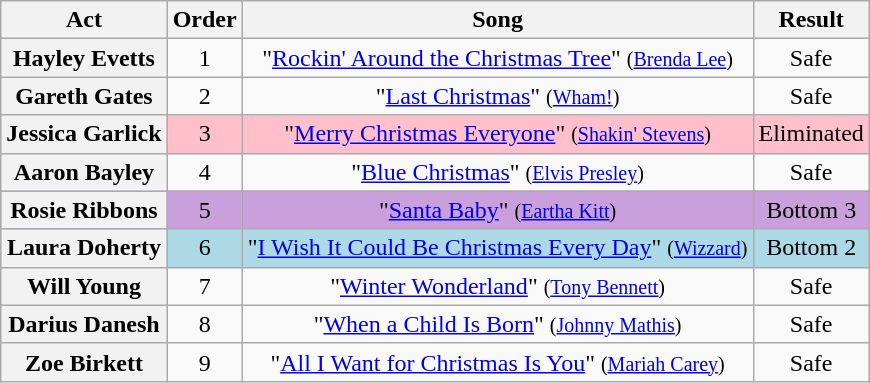<table class="wikitable plainrowheaders" style="text-align:center;">
<tr>
<th scope="col">Act</th>
<th scope="col">Order</th>
<th scope="col">Song</th>
<th scope="col">Result</th>
</tr>
<tr>
<th scope="row">Hayley Evetts</th>
<td>1</td>
<td>"<a href='#'>Rockin' Around the Christmas Tree</a>"  <small>(<a href='#'>Brenda Lee</a>)</small></td>
<td>Safe</td>
</tr>
<tr>
<th scope="row">Gareth Gates</th>
<td>2</td>
<td>"<a href='#'>Last Christmas</a>" <small>(<a href='#'>Wham!</a>)</small></td>
<td>Safe</td>
</tr>
<tr style = "background:pink">
<th scope="row">Jessica Garlick</th>
<td>3</td>
<td>"<a href='#'>Merry Christmas Everyone</a>"  <small>(<a href='#'>Shakin' Stevens</a>)</small></td>
<td>Eliminated</td>
</tr>
<tr>
<th scope="row">Aaron Bayley</th>
<td>4</td>
<td>"<a href='#'>Blue Christmas</a>"  <small>(<a href='#'>Elvis Presley</a>)</small></td>
<td>Safe</td>
</tr>
<tr style="background:#C9A0DC;">
<th scope="row">Rosie Ribbons</th>
<td>5</td>
<td>"<a href='#'>Santa Baby</a>"  <small>(<a href='#'>Eartha Kitt</a>)</small></td>
<td>Bottom 3</td>
</tr>
<tr style="background:lightblue;">
<th scope="row">Laura Doherty</th>
<td>6</td>
<td>"<a href='#'>I Wish It Could Be Christmas Every Day</a>"  <small>(<a href='#'>Wizzard</a>)</small></td>
<td>Bottom 2</td>
</tr>
<tr>
<th scope="row">Will Young</th>
<td>7</td>
<td>"<a href='#'>Winter Wonderland</a>"  <small>(<a href='#'>Tony Bennett</a>)</small></td>
<td>Safe</td>
</tr>
<tr>
<th scope="row">Darius Danesh</th>
<td>8</td>
<td>"<a href='#'>When a Child Is Born</a>"  <small>(<a href='#'>Johnny Mathis</a>)</small></td>
<td>Safe</td>
</tr>
<tr>
<th scope="row">Zoe Birkett</th>
<td>9</td>
<td>"<a href='#'>All I Want for Christmas Is You</a>"  <small>(<a href='#'>Mariah Carey</a>)</small></td>
<td>Safe</td>
</tr>
</table>
